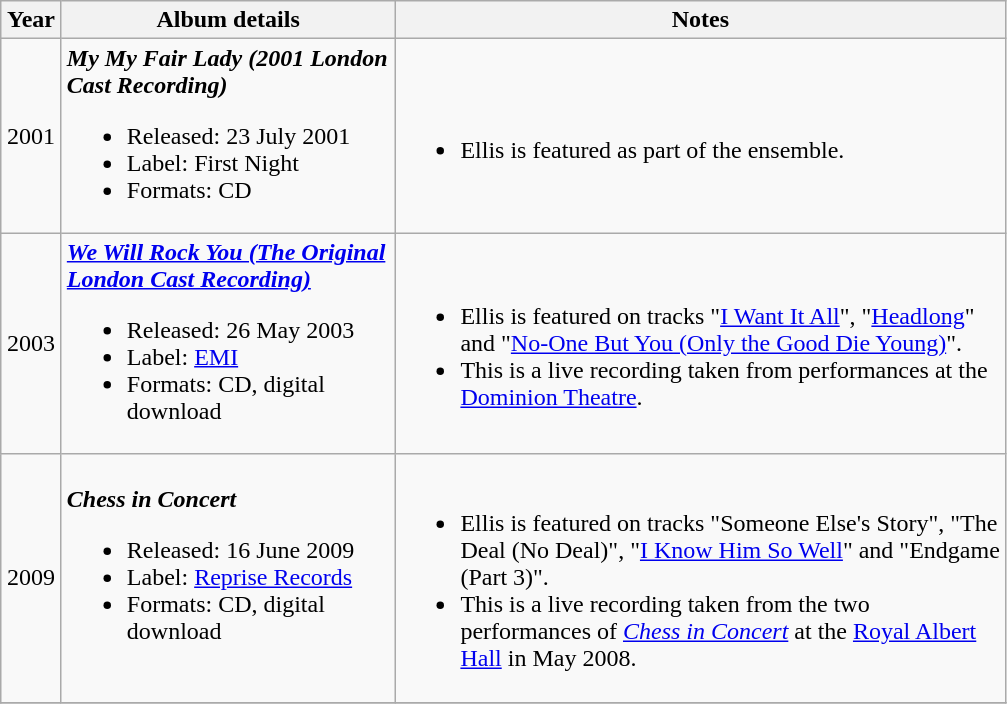<table class="wikitable">
<tr>
<th width="33">Year</th>
<th width="215">Album details</th>
<th width="400">Notes</th>
</tr>
<tr>
<td align="center">2001</td>
<td><strong><em>My My Fair Lady (2001 London Cast Recording)</em></strong><br><ul><li>Released: 23 July 2001</li><li>Label: First Night</li><li>Formats: CD</li></ul></td>
<td><br><ul><li>Ellis is featured as part of the ensemble.</li></ul></td>
</tr>
<tr>
<td align="center">2003</td>
<td><strong><em><a href='#'>We Will Rock You (The Original London Cast Recording)</a></em></strong><br><ul><li>Released: 26 May 2003</li><li>Label: <a href='#'>EMI</a></li><li>Formats: CD, digital download</li></ul></td>
<td><br><ul><li>Ellis is featured on tracks "<a href='#'>I Want It All</a>", "<a href='#'>Headlong</a>" and "<a href='#'>No-One But You (Only the Good Die Young)</a>".</li><li>This is a live recording taken from performances at the <a href='#'>Dominion Theatre</a>.</li></ul></td>
</tr>
<tr>
<td align="center">2009</td>
<td><strong><em>Chess in Concert</em></strong><br><ul><li>Released: 16 June 2009</li><li>Label: <a href='#'>Reprise Records</a></li><li>Formats: CD, digital download</li></ul></td>
<td><br><ul><li>Ellis is featured on tracks "Someone Else's Story", "The Deal (No Deal)", "<a href='#'>I Know Him So Well</a>" and "Endgame (Part 3)".</li><li>This is a live recording taken from the two performances of <em><a href='#'>Chess in Concert</a></em> at the <a href='#'>Royal Albert Hall</a> in May 2008.</li></ul></td>
</tr>
<tr>
</tr>
</table>
